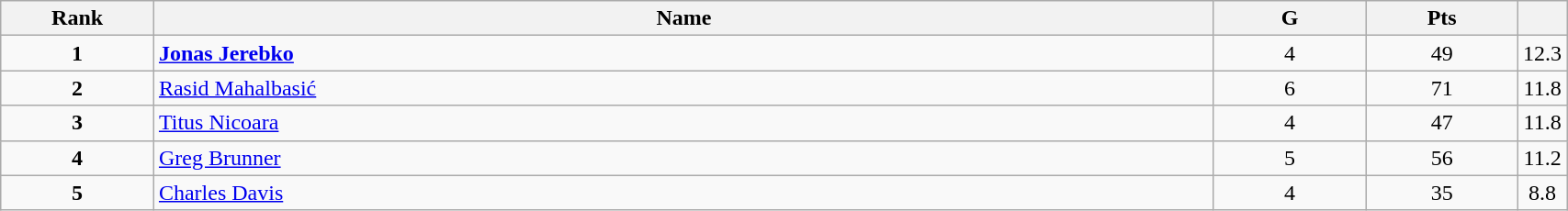<table class="wikitable" style="width:90%;">
<tr>
<th style="width:10%;">Rank</th>
<th style="width:70%;">Name</th>
<th style="width:10%;">G</th>
<th style="width:10%;">Pts</th>
<th style="width:10%;"></th>
</tr>
<tr align=center>
<td><strong>1</strong></td>
<td align=left><strong> <a href='#'>Jonas Jerebko</a></strong></td>
<td>4</td>
<td>49</td>
<td>12.3</td>
</tr>
<tr align=center>
<td><strong>2</strong></td>
<td align=left> <a href='#'>Rasid Mahalbasić</a></td>
<td>6</td>
<td>71</td>
<td>11.8</td>
</tr>
<tr align=center>
<td><strong>3</strong></td>
<td align=left> <a href='#'>Titus Nicoara</a></td>
<td>4</td>
<td>47</td>
<td>11.8</td>
</tr>
<tr align=center>
<td><strong>4</strong></td>
<td align=left> <a href='#'>Greg Brunner</a></td>
<td>5</td>
<td>56</td>
<td>11.2</td>
</tr>
<tr align=center>
<td><strong>5</strong></td>
<td align=left> <a href='#'>Charles Davis</a></td>
<td>4</td>
<td>35</td>
<td>8.8</td>
</tr>
</table>
